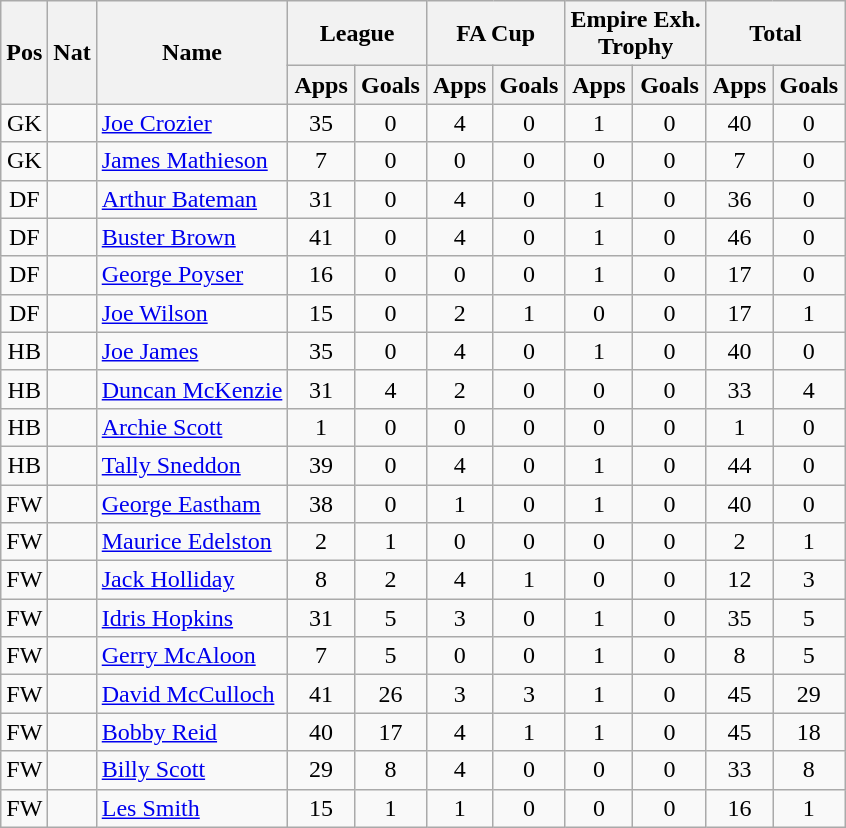<table class="wikitable" style="text-align:center">
<tr>
<th rowspan="2">Pos</th>
<th rowspan="2">Nat</th>
<th rowspan="2">Name</th>
<th colspan="2" style="width:85px;">League</th>
<th colspan="2" style="width:85px;">FA Cup</th>
<th colspan="2">Empire Exh.<br>Trophy</th>
<th colspan="2" style="width:85px;">Total</th>
</tr>
<tr>
<th>Apps</th>
<th>Goals</th>
<th>Apps</th>
<th>Goals</th>
<th>Apps</th>
<th>Goals</th>
<th>Apps</th>
<th>Goals</th>
</tr>
<tr>
<td>GK</td>
<td></td>
<td style="text-align:left;"><a href='#'>Joe Crozier</a></td>
<td>35</td>
<td>0</td>
<td>4</td>
<td>0</td>
<td>1</td>
<td>0</td>
<td>40</td>
<td>0</td>
</tr>
<tr>
<td>GK</td>
<td></td>
<td style="text-align:left;"><a href='#'>James Mathieson</a></td>
<td>7</td>
<td>0</td>
<td>0</td>
<td>0</td>
<td>0</td>
<td>0</td>
<td>7</td>
<td>0</td>
</tr>
<tr>
<td>DF</td>
<td></td>
<td style="text-align:left;"><a href='#'>Arthur Bateman</a></td>
<td>31</td>
<td>0</td>
<td>4</td>
<td>0</td>
<td>1</td>
<td>0</td>
<td>36</td>
<td>0</td>
</tr>
<tr>
<td>DF</td>
<td></td>
<td style="text-align:left;"><a href='#'>Buster Brown</a></td>
<td>41</td>
<td>0</td>
<td>4</td>
<td>0</td>
<td>1</td>
<td>0</td>
<td>46</td>
<td>0</td>
</tr>
<tr>
<td>DF</td>
<td></td>
<td style="text-align:left;"><a href='#'>George Poyser</a></td>
<td>16</td>
<td>0</td>
<td>0</td>
<td>0</td>
<td>1</td>
<td>0</td>
<td>17</td>
<td>0</td>
</tr>
<tr>
<td>DF</td>
<td></td>
<td style="text-align:left;"><a href='#'>Joe Wilson</a></td>
<td>15</td>
<td>0</td>
<td>2</td>
<td>1</td>
<td>0</td>
<td>0</td>
<td>17</td>
<td>1</td>
</tr>
<tr>
<td>HB</td>
<td></td>
<td style="text-align:left;"><a href='#'>Joe James</a></td>
<td>35</td>
<td>0</td>
<td>4</td>
<td>0</td>
<td>1</td>
<td>0</td>
<td>40</td>
<td>0</td>
</tr>
<tr>
<td>HB</td>
<td></td>
<td style="text-align:left;"><a href='#'>Duncan McKenzie</a></td>
<td>31</td>
<td>4</td>
<td>2</td>
<td>0</td>
<td>0</td>
<td>0</td>
<td>33</td>
<td>4</td>
</tr>
<tr>
<td>HB</td>
<td></td>
<td style="text-align:left;"><a href='#'>Archie Scott</a></td>
<td>1</td>
<td>0</td>
<td>0</td>
<td>0</td>
<td>0</td>
<td>0</td>
<td>1</td>
<td>0</td>
</tr>
<tr>
<td>HB</td>
<td></td>
<td style="text-align:left;"><a href='#'>Tally Sneddon</a></td>
<td>39</td>
<td>0</td>
<td>4</td>
<td>0</td>
<td>1</td>
<td>0</td>
<td>44</td>
<td>0</td>
</tr>
<tr>
<td>FW</td>
<td></td>
<td style="text-align:left;"><a href='#'>George Eastham</a></td>
<td>38</td>
<td>0</td>
<td>1</td>
<td>0</td>
<td>1</td>
<td>0</td>
<td>40</td>
<td>0</td>
</tr>
<tr>
<td>FW</td>
<td><em></em></td>
<td style="text-align:left;"><a href='#'>Maurice Edelston</a></td>
<td>2</td>
<td>1</td>
<td>0</td>
<td>0</td>
<td>0</td>
<td>0</td>
<td>2</td>
<td>1</td>
</tr>
<tr>
<td>FW</td>
<td></td>
<td style="text-align:left;"><a href='#'>Jack Holliday</a></td>
<td>8</td>
<td>2</td>
<td>4</td>
<td>1</td>
<td>0</td>
<td>0</td>
<td>12</td>
<td>3</td>
</tr>
<tr>
<td>FW</td>
<td></td>
<td style="text-align:left;"><a href='#'>Idris Hopkins</a></td>
<td>31</td>
<td>5</td>
<td>3</td>
<td>0</td>
<td>1</td>
<td>0</td>
<td>35</td>
<td>5</td>
</tr>
<tr>
<td>FW</td>
<td></td>
<td style="text-align:left;"><a href='#'>Gerry McAloon</a></td>
<td>7</td>
<td>5</td>
<td>0</td>
<td>0</td>
<td>1</td>
<td>0</td>
<td>8</td>
<td>5</td>
</tr>
<tr>
<td>FW</td>
<td></td>
<td style="text-align:left;"><a href='#'>David McCulloch</a></td>
<td>41</td>
<td>26</td>
<td>3</td>
<td>3</td>
<td>1</td>
<td>0</td>
<td>45</td>
<td>29</td>
</tr>
<tr>
<td>FW</td>
<td></td>
<td style="text-align:left;"><a href='#'>Bobby Reid</a></td>
<td>40</td>
<td>17</td>
<td>4</td>
<td>1</td>
<td>1</td>
<td>0</td>
<td>45</td>
<td>18</td>
</tr>
<tr>
<td>FW</td>
<td><em></em></td>
<td style="text-align:left;"><a href='#'>Billy Scott</a></td>
<td>29</td>
<td>8</td>
<td>4</td>
<td>0</td>
<td>0</td>
<td>0</td>
<td>33</td>
<td>8</td>
</tr>
<tr>
<td>FW</td>
<td><em></em></td>
<td style="text-align:left;"><a href='#'>Les Smith</a></td>
<td>15</td>
<td>1</td>
<td>1</td>
<td>0</td>
<td>0</td>
<td>0</td>
<td>16</td>
<td>1</td>
</tr>
</table>
